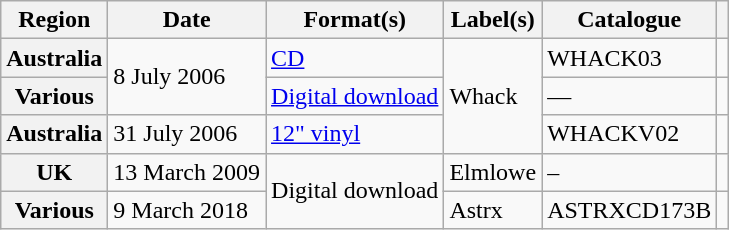<table class="wikitable plainrowheaders">
<tr>
<th scope="col">Region</th>
<th scope="col">Date</th>
<th scope="col">Format(s)</th>
<th scope="col">Label(s)</th>
<th scope="col">Catalogue</th>
<th scope="col"></th>
</tr>
<tr>
<th scope="row">Australia</th>
<td rowspan="2">8 July 2006</td>
<td><a href='#'>CD</a></td>
<td rowspan="3">Whack</td>
<td>WHACK03</td>
<td></td>
</tr>
<tr>
<th scope="row">Various</th>
<td><a href='#'>Digital download</a></td>
<td>—</td>
<td></td>
</tr>
<tr>
<th scope="row">Australia</th>
<td>31 July 2006</td>
<td><a href='#'>12" vinyl</a></td>
<td>WHACKV02</td>
<td></td>
</tr>
<tr>
<th scope="row">UK</th>
<td>13 March 2009</td>
<td rowspan="2">Digital download</td>
<td>Elmlowe</td>
<td>–</td>
<td></td>
</tr>
<tr>
<th scope="row">Various</th>
<td>9 March 2018</td>
<td>Astrx</td>
<td>ASTRXCD173B</td>
<td></td>
</tr>
</table>
